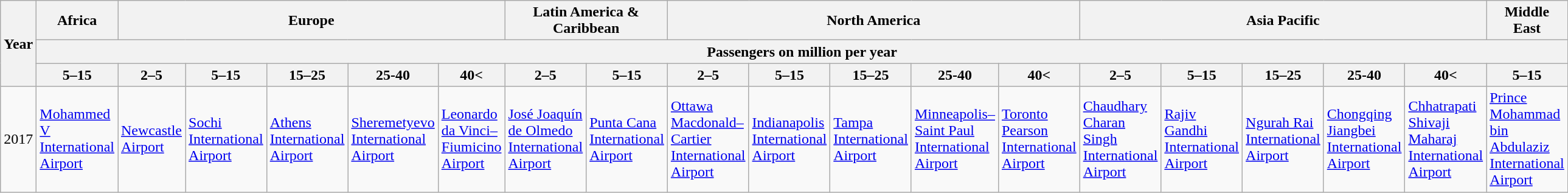<table class="wikitable">
<tr>
<th rowspan=3>Year</th>
<th>Africa</th>
<th colspan=5>Europe</th>
<th colspan=2>Latin America & Caribbean</th>
<th colspan=5>North America</th>
<th colspan=5>Asia Pacific</th>
<th>Middle East</th>
</tr>
<tr>
<th colspan=21>Passengers on million per year</th>
</tr>
<tr>
<th>5–15<br></th>
<th>2–5</th>
<th>5–15</th>
<th>15–25</th>
<th>25-40</th>
<th>40<<br></th>
<th>2–5</th>
<th>5–15<br></th>
<th>2–5</th>
<th>5–15</th>
<th>15–25</th>
<th>25-40</th>
<th>40<<br></th>
<th>2–5</th>
<th>5–15</th>
<th>15–25</th>
<th>25-40</th>
<th>40<<br></th>
<th>5–15<br></th>
</tr>
<tr>
<td>2017</td>
<td> <a href='#'>Mohammed V International Airport</a></td>
<td> <a href='#'>Newcastle Airport</a></td>
<td> <a href='#'>Sochi International Airport</a></td>
<td> <a href='#'>Athens International Airport</a></td>
<td> <a href='#'>Sheremetyevo International Airport</a></td>
<td> <a href='#'>Leonardo da Vinci–Fiumicino Airport</a></td>
<td> <a href='#'>José Joaquín de Olmedo International Airport</a></td>
<td> <a href='#'>Punta Cana International Airport</a></td>
<td> <a href='#'>Ottawa Macdonald–Cartier International Airport</a></td>
<td> <a href='#'>Indianapolis International Airport</a></td>
<td> <a href='#'>Tampa International Airport</a></td>
<td> <a href='#'>Minneapolis–Saint Paul International Airport</a></td>
<td> <a href='#'>Toronto Pearson International Airport</a></td>
<td> <a href='#'>Chaudhary Charan Singh International Airport</a></td>
<td> <a href='#'>Rajiv Gandhi International Airport</a></td>
<td> <a href='#'>Ngurah Rai International Airport</a></td>
<td> <a href='#'>Chongqing Jiangbei International Airport</a></td>
<td> <a href='#'>Chhatrapati Shivaji Maharaj International Airport</a></td>
<td> <a href='#'>Prince Mohammad bin Abdulaziz International Airport</a></td>
</tr>
</table>
